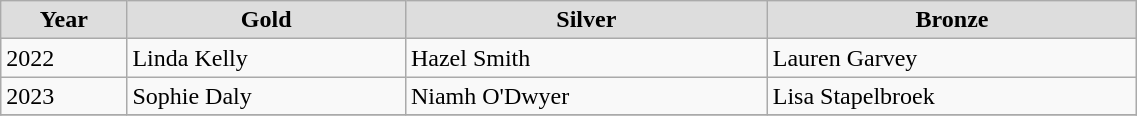<table class="wikitable" style="width: 60%; text-align:left;">
<tr>
<td style="background:#DDDDDD; font-weight:bold; text-align:center;">Year</td>
<td style="background:#DDDDDD; font-weight:bold; text-align:center;">Gold</td>
<td style="background:#DDDDDD; font-weight:bold; text-align:center;">Silver</td>
<td style="background:#DDDDDD; font-weight:bold; text-align:center;">Bronze</td>
</tr>
<tr>
<td>2022</td>
<td>Linda Kelly</td>
<td>Hazel Smith</td>
<td>Lauren Garvey</td>
</tr>
<tr>
<td>2023</td>
<td>Sophie Daly</td>
<td>Niamh O'Dwyer</td>
<td>Lisa Stapelbroek</td>
</tr>
<tr>
</tr>
</table>
